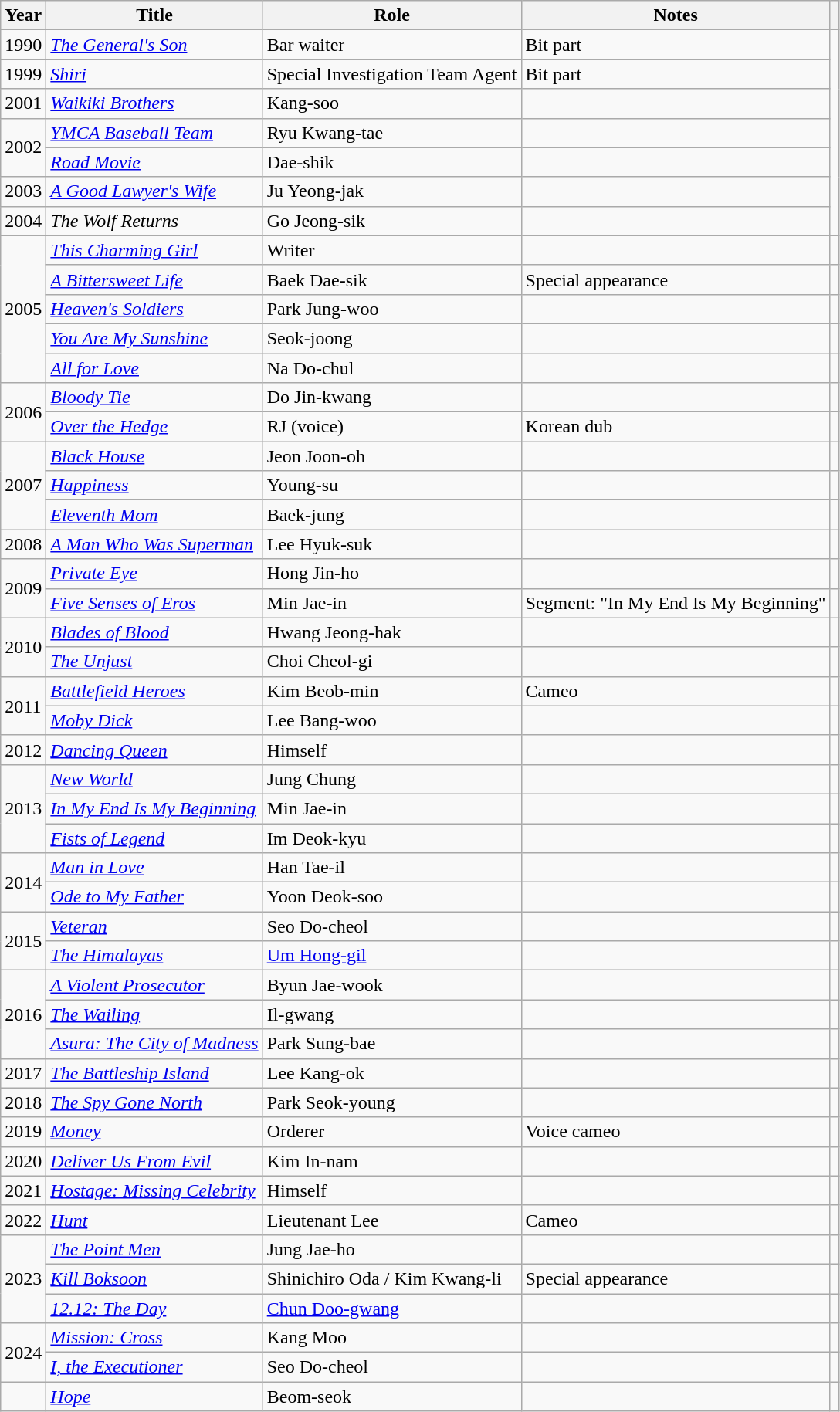<table class="wikitable sortable">
<tr>
<th>Year</th>
<th>Title</th>
<th>Role</th>
<th class="unsortable">Notes</th>
<th class="unsortable"></th>
</tr>
<tr>
<td>1990</td>
<td><em><a href='#'>The General's Son</a></em></td>
<td>Bar waiter</td>
<td>Bit part</td>
<td style="text-align:center" rowspan="7"></td>
</tr>
<tr>
<td>1999</td>
<td><em><a href='#'>Shiri</a></em></td>
<td>Special Investigation Team Agent</td>
<td>Bit part</td>
</tr>
<tr>
<td>2001</td>
<td><em><a href='#'>Waikiki Brothers</a></em></td>
<td>Kang-soo</td>
<td></td>
</tr>
<tr>
<td rowspan=2>2002</td>
<td><em><a href='#'>YMCA Baseball Team</a></em></td>
<td>Ryu Kwang-tae</td>
<td></td>
</tr>
<tr>
<td><em><a href='#'>Road Movie</a></em></td>
<td>Dae-shik</td>
<td></td>
</tr>
<tr>
<td>2003</td>
<td><em><a href='#'>A Good Lawyer's Wife</a></em></td>
<td>Ju Yeong-jak</td>
<td></td>
</tr>
<tr>
<td>2004</td>
<td><em>The Wolf Returns</em></td>
<td>Go Jeong-sik</td>
<td></td>
</tr>
<tr>
<td rowspan=5>2005</td>
<td><em><a href='#'>This Charming Girl</a></em></td>
<td>Writer</td>
<td></td>
<td></td>
</tr>
<tr>
<td><em><a href='#'>A Bittersweet Life</a></em></td>
<td>Baek Dae-sik</td>
<td>Special appearance</td>
<td></td>
</tr>
<tr>
<td><em><a href='#'>Heaven's Soldiers</a></em></td>
<td>Park Jung-woo</td>
<td></td>
<td></td>
</tr>
<tr>
<td><em><a href='#'>You Are My Sunshine</a></em></td>
<td>Seok-joong</td>
<td></td>
<td></td>
</tr>
<tr>
<td><em><a href='#'>All for Love</a></em></td>
<td>Na Do-chul</td>
<td></td>
<td></td>
</tr>
<tr>
<td rowspan=2>2006</td>
<td><em><a href='#'>Bloody Tie</a></em></td>
<td>Do Jin-kwang</td>
<td></td>
<td></td>
</tr>
<tr>
<td><em><a href='#'>Over the Hedge</a></em></td>
<td>RJ (voice)</td>
<td>Korean dub</td>
<td></td>
</tr>
<tr>
<td rowspan=3>2007</td>
<td><em><a href='#'>Black House</a></em></td>
<td>Jeon Joon-oh</td>
<td></td>
<td></td>
</tr>
<tr>
<td><em><a href='#'>Happiness</a></em></td>
<td>Young-su</td>
<td></td>
<td></td>
</tr>
<tr>
<td><em><a href='#'>Eleventh Mom</a></em></td>
<td>Baek-jung</td>
<td></td>
<td></td>
</tr>
<tr>
<td>2008</td>
<td><em><a href='#'>A Man Who Was Superman</a></em></td>
<td>Lee Hyuk-suk</td>
<td></td>
<td></td>
</tr>
<tr>
<td rowspan=2>2009</td>
<td><em><a href='#'>Private Eye</a></em></td>
<td>Hong Jin-ho</td>
<td></td>
<td></td>
</tr>
<tr>
<td><em><a href='#'>Five Senses of Eros</a></em></td>
<td>Min Jae-in</td>
<td>Segment: "In My End Is My Beginning"</td>
<td></td>
</tr>
<tr>
<td rowspan=2>2010</td>
<td><em><a href='#'>Blades of Blood</a></em></td>
<td>Hwang Jeong-hak</td>
<td></td>
<td></td>
</tr>
<tr>
<td><em><a href='#'>The Unjust</a></em></td>
<td>Choi Cheol-gi</td>
<td></td>
<td></td>
</tr>
<tr>
<td rowspan=2>2011</td>
<td><em><a href='#'>Battlefield Heroes</a></em></td>
<td>Kim Beob-min</td>
<td>Cameo</td>
<td></td>
</tr>
<tr>
<td><em><a href='#'>Moby Dick</a></em></td>
<td>Lee Bang-woo</td>
<td></td>
<td></td>
</tr>
<tr>
<td>2012</td>
<td><em><a href='#'>Dancing Queen</a></em></td>
<td>Himself</td>
<td></td>
<td></td>
</tr>
<tr>
<td rowspan=3>2013</td>
<td><em><a href='#'>New World</a></em></td>
<td>Jung Chung</td>
<td></td>
<td></td>
</tr>
<tr>
<td><em><a href='#'>In My End Is My Beginning</a></em></td>
<td>Min Jae-in</td>
<td></td>
<td></td>
</tr>
<tr>
<td><em><a href='#'>Fists of Legend</a></em></td>
<td>Im Deok-kyu</td>
<td></td>
<td></td>
</tr>
<tr>
<td rowspan=2>2014</td>
<td><em><a href='#'>Man in Love</a></em></td>
<td>Han Tae-il</td>
<td></td>
<td></td>
</tr>
<tr>
<td><em><a href='#'>Ode to My Father</a></em></td>
<td>Yoon Deok-soo</td>
<td></td>
<td></td>
</tr>
<tr>
<td rowspan=2>2015</td>
<td><em><a href='#'>Veteran</a></em></td>
<td>Seo Do-cheol</td>
<td></td>
<td></td>
</tr>
<tr>
<td><em><a href='#'>The Himalayas</a></em></td>
<td><a href='#'>Um Hong-gil</a></td>
<td></td>
<td></td>
</tr>
<tr>
<td rowspan=3>2016</td>
<td><em><a href='#'>A Violent Prosecutor</a></em></td>
<td>Byun Jae-wook</td>
<td></td>
<td></td>
</tr>
<tr>
<td><em><a href='#'>The Wailing</a></em></td>
<td>Il-gwang</td>
<td></td>
<td></td>
</tr>
<tr>
<td><em><a href='#'>Asura: The City of Madness</a></em></td>
<td>Park Sung-bae</td>
<td></td>
<td></td>
</tr>
<tr>
<td>2017</td>
<td><em><a href='#'>The Battleship Island</a></em></td>
<td>Lee Kang-ok</td>
<td></td>
<td></td>
</tr>
<tr>
<td>2018</td>
<td><em><a href='#'>The Spy Gone North</a></em></td>
<td>Park Seok-young</td>
<td></td>
<td></td>
</tr>
<tr>
<td>2019</td>
<td><em><a href='#'>Money</a></em></td>
<td>Orderer</td>
<td>Voice cameo</td>
<td></td>
</tr>
<tr>
<td>2020</td>
<td><em><a href='#'>Deliver Us From Evil</a></em></td>
<td>Kim In-nam</td>
<td></td>
<td style="text-align:center"></td>
</tr>
<tr>
<td>2021</td>
<td><em><a href='#'>Hostage: Missing Celebrity</a></em></td>
<td>Himself</td>
<td></td>
<td style="text-align:center"></td>
</tr>
<tr>
<td>2022</td>
<td><em><a href='#'>Hunt</a></em></td>
<td>Lieutenant Lee</td>
<td>Cameo</td>
<td style="text-align:center"></td>
</tr>
<tr>
<td rowspan="3">2023</td>
<td><em><a href='#'>The Point Men</a></em></td>
<td>Jung Jae-ho</td>
<td></td>
<td style="text-align:center"></td>
</tr>
<tr>
<td><em><a href='#'>Kill Boksoon</a></em></td>
<td>Shinichiro Oda / Kim Kwang-li</td>
<td>Special appearance</td>
<td style="text-align:center"></td>
</tr>
<tr>
<td><em><a href='#'>12.12: The Day</a></em></td>
<td><a href='#'>Chun Doo-gwang</a></td>
<td></td>
<td style="text-align:center"></td>
</tr>
<tr>
<td rowspan="2">2024</td>
<td><em><a href='#'>Mission: Cross</a></em></td>
<td>Kang Moo</td>
<td></td>
<td style="text-align:center"></td>
</tr>
<tr>
<td><em><a href='#'>I, the Executioner</a></em></td>
<td>Seo Do-cheol</td>
<td></td>
<td style="text-align:center"></td>
</tr>
<tr>
<td></td>
<td><em><a href='#'>Hope</a></em></td>
<td>Beom-seok</td>
<td></td>
<td style="text-align:center"></td>
</tr>
</table>
